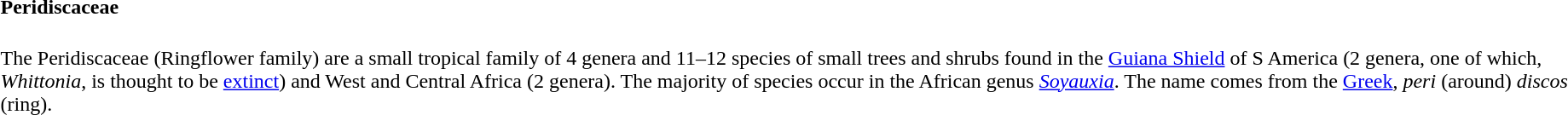<table>
<tr>
<td><br><h4>Peridiscaceae</h4>
The Peridiscaceae (Ringflower family) are a small tropical family of 4 genera and 11–12 species of small trees and shrubs found in the <a href='#'>Guiana Shield</a> of S America (2 genera, one of which, <em>Whittonia</em>, is thought to be <a href='#'>extinct</a>) and West and Central Africa (2 genera). The majority of species occur in the African genus <em><a href='#'>Soyauxia</a></em>. The name comes from the <a href='#'>Greek</a>, <em>peri</em> (around) <em>discos</em> (ring).</td>
</tr>
</table>
